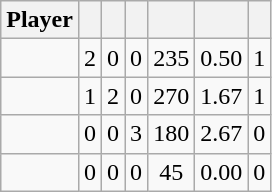<table class="wikitable sortable" style="text-align:center;">
<tr>
<th>Player</th>
<th></th>
<th></th>
<th></th>
<th></th>
<th></th>
<th></th>
</tr>
<tr>
<td style="text-align:left;"></td>
<td>2</td>
<td>0</td>
<td>0</td>
<td>235</td>
<td>0.50</td>
<td>1</td>
</tr>
<tr>
<td style="text-align:left;"></td>
<td>1</td>
<td>2</td>
<td>0</td>
<td>270</td>
<td>1.67</td>
<td>1</td>
</tr>
<tr>
<td style="text-align:left;"></td>
<td>0</td>
<td>0</td>
<td>3</td>
<td>180</td>
<td>2.67</td>
<td>0</td>
</tr>
<tr>
<td style="text-align:left;"></td>
<td>0</td>
<td>0</td>
<td>0</td>
<td>45</td>
<td>0.00</td>
<td>0</td>
</tr>
</table>
